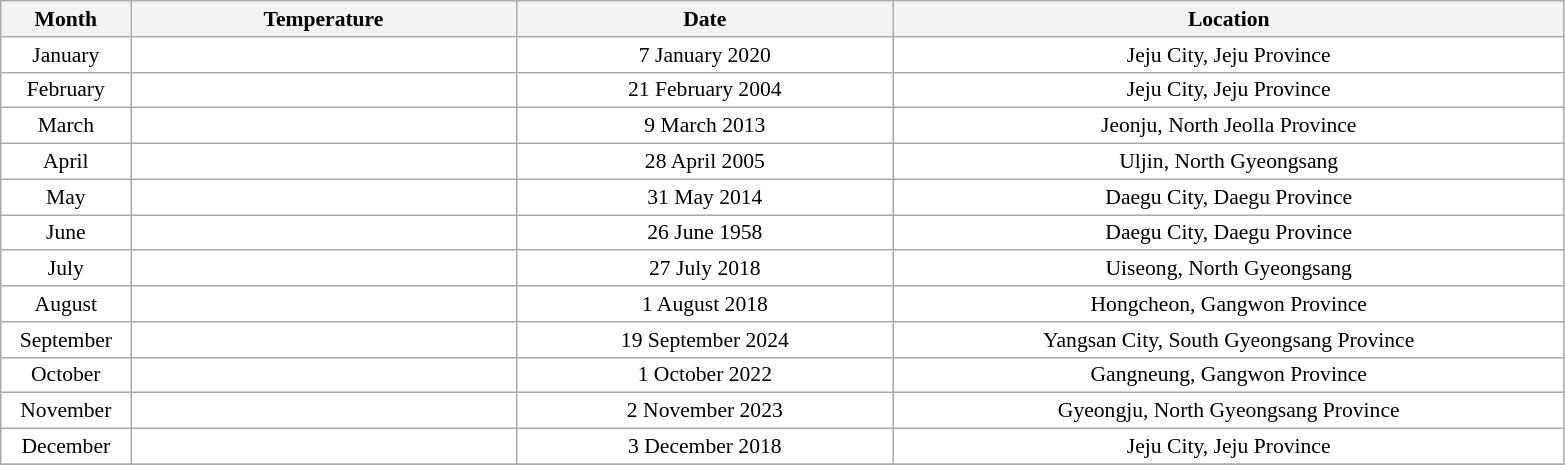<table class="wikitable" style="font-size:90%; text-align:center; background: #FFFFFF">
<tr>
<th width=80 style=background: #FF0000>Month</th>
<th width=250 style=background: #FF0000>Temperature</th>
<th width=245 style=background: #FF0000>Date</th>
<th width=440 style=background: #FF0000>Location</th>
</tr>
<tr>
<td>January</td>
<td></td>
<td>7 January 2020</td>
<td>Jeju City, Jeju Province</td>
</tr>
<tr>
<td>February</td>
<td></td>
<td>21 February 2004</td>
<td>Jeju City, Jeju Province</td>
</tr>
<tr>
<td>March</td>
<td></td>
<td>9 March 2013</td>
<td>Jeonju, North Jeolla Province</td>
</tr>
<tr>
<td>April</td>
<td></td>
<td>28 April 2005</td>
<td>Uljin, North Gyeongsang</td>
</tr>
<tr>
<td>May</td>
<td></td>
<td>31 May 2014</td>
<td>Daegu City, Daegu Province</td>
</tr>
<tr>
<td>June</td>
<td></td>
<td>26 June 1958</td>
<td>Daegu City, Daegu Province</td>
</tr>
<tr>
<td>July</td>
<td></td>
<td>27 July 2018</td>
<td>Uiseong, North Gyeongsang</td>
</tr>
<tr>
<td>August</td>
<td></td>
<td>1 August 2018</td>
<td>Hongcheon, Gangwon Province</td>
</tr>
<tr>
<td>September</td>
<td></td>
<td>19 September 2024</td>
<td>Yangsan City, South Gyeongsang Province</td>
</tr>
<tr>
<td>October</td>
<td></td>
<td>1 October 2022</td>
<td>Gangneung, Gangwon Province</td>
</tr>
<tr>
<td>November</td>
<td></td>
<td>2 November 2023</td>
<td>Gyeongju, North Gyeongsang Province</td>
</tr>
<tr>
<td>December</td>
<td></td>
<td>3 December 2018</td>
<td>Jeju City, Jeju Province</td>
</tr>
<tr>
</tr>
</table>
